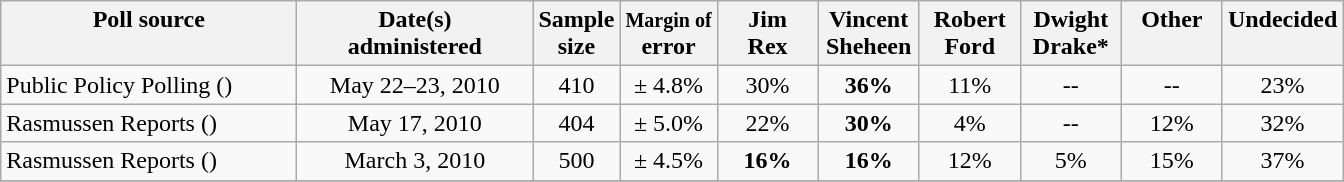<table class="wikitable" style="text-align:center">
<tr valign=top>
<th style="width:190px;">Poll source</th>
<th style="width:150px;">Date(s)<br> administered</th>
<th>Sample<br>size</th>
<th><small>Margin of</small><br>error</th>
<th style="width:60px;"><strong>Jim<br> Rex</strong></th>
<th style="width:60px;"><strong>Vincent<br> Sheheen</strong></th>
<th style="width:60px;"><strong>Robert<br> Ford</strong></th>
<th style="width:60px;"><strong>Dwight<br> Drake*</strong></th>
<th style="width:60px;">Other</th>
<th style="width:60px;">Undecided</th>
</tr>
<tr>
<td align=left>Public Policy Polling ()</td>
<td align=center>May 22–23, 2010</td>
<td>410</td>
<td>± 4.8%</td>
<td align=center>30%</td>
<td><strong>36%</strong></td>
<td align=center>11%</td>
<td align=center>--</td>
<td align=center>--</td>
<td align=center>23%</td>
</tr>
<tr>
<td align=left>Rasmussen Reports ()</td>
<td align=center>May 17, 2010</td>
<td>404</td>
<td>± 5.0%</td>
<td align=center>22%</td>
<td><strong>30%</strong></td>
<td align=center>4%</td>
<td align=center>--</td>
<td align=center>12%</td>
<td align=center>32%</td>
</tr>
<tr>
<td align=left>Rasmussen Reports ()</td>
<td align=center>March 3, 2010</td>
<td>500</td>
<td>± 4.5%</td>
<td align=center><strong>16%</strong></td>
<td align=center><strong>16%</strong></td>
<td align=center>12%</td>
<td align=center>5%</td>
<td align=center>15%</td>
<td align=center>37%</td>
</tr>
<tr>
</tr>
</table>
